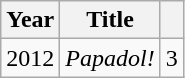<table class="wikitable">
<tr>
<th>Year</th>
<th>Title</th>
<th></th>
</tr>
<tr>
<td>2012</td>
<td><em>Papadol!</em></td>
<td>3</td>
</tr>
</table>
